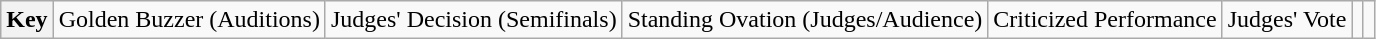<table class="wikitable">
<tr>
<th>Key</th>
<td> Golden Buzzer (Auditions)</td>
<td> Judges' Decision (Semifinals)</td>
<td> Standing Ovation (Judges/Audience)</td>
<td> Criticized Performance</td>
<td> Judges' Vote</td>
<td></td>
<td></td>
</tr>
</table>
